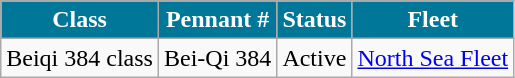<table class="wikitable">
<tr>
<th style="background:#079;color:#fff;">Class</th>
<th style="background:#079;color:#fff;">Pennant #</th>
<th style="background:#079;color:#fff;">Status</th>
<th style="background:#079;color:#fff;">Fleet</th>
</tr>
<tr>
<td>Beiqi 384 class</td>
<td>Bei-Qi 384</td>
<td>Active</td>
<td><a href='#'>North Sea Fleet</a></td>
</tr>
</table>
